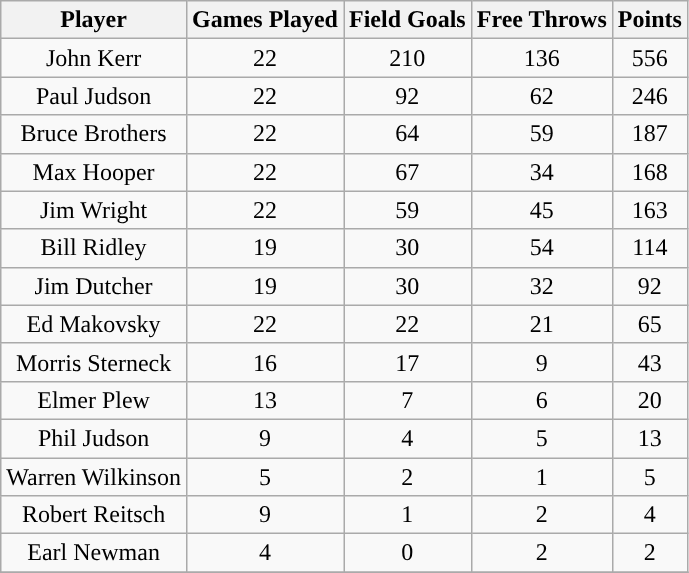<table class="wikitable sortable">
<tr>
<th>Player</th>
<th>Games Played</th>
<th>Field Goals</th>
<th>Free Throws</th>
<th>Points</th>
</tr>
<tr align="center" bgcolor="">
<td>John Kerr</td>
<td>22</td>
<td>210</td>
<td>136</td>
<td>556</td>
</tr>
<tr align="center" bgcolor="">
<td>Paul Judson</td>
<td>22</td>
<td>92</td>
<td>62</td>
<td>246</td>
</tr>
<tr align="center" bgcolor="">
<td>Bruce Brothers</td>
<td>22</td>
<td>64</td>
<td>59</td>
<td>187</td>
</tr>
<tr align="center" bgcolor="">
<td>Max Hooper</td>
<td>22</td>
<td>67</td>
<td>34</td>
<td>168</td>
</tr>
<tr align="center" bgcolor="">
<td>Jim Wright</td>
<td>22</td>
<td>59</td>
<td>45</td>
<td>163</td>
</tr>
<tr align="center" bgcolor="">
<td>Bill Ridley</td>
<td>19</td>
<td>30</td>
<td>54</td>
<td>114</td>
</tr>
<tr align="center" bgcolor="">
<td>Jim Dutcher</td>
<td>19</td>
<td>30</td>
<td>32</td>
<td>92</td>
</tr>
<tr align="center" bgcolor="">
<td>Ed Makovsky</td>
<td>22</td>
<td>22</td>
<td>21</td>
<td>65</td>
</tr>
<tr align="center" bgcolor="">
<td>Morris Sterneck</td>
<td>16</td>
<td>17</td>
<td>9</td>
<td>43</td>
</tr>
<tr align="center" bgcolor="">
<td>Elmer Plew</td>
<td>13</td>
<td>7</td>
<td>6</td>
<td>20</td>
</tr>
<tr align="center" bgcolor="">
<td>Phil Judson</td>
<td>9</td>
<td>4</td>
<td>5</td>
<td>13</td>
</tr>
<tr align="center" bgcolor="">
<td>Warren Wilkinson</td>
<td>5</td>
<td>2</td>
<td>1</td>
<td>5</td>
</tr>
<tr align="center" bgcolor="">
<td>Robert Reitsch</td>
<td>9</td>
<td>1</td>
<td>2</td>
<td>4</td>
</tr>
<tr align="center" bgcolor="">
<td>Earl Newman</td>
<td>4</td>
<td>0</td>
<td>2</td>
<td>2</td>
</tr>
<tr align="center" bgcolor="">
</tr>
</table>
